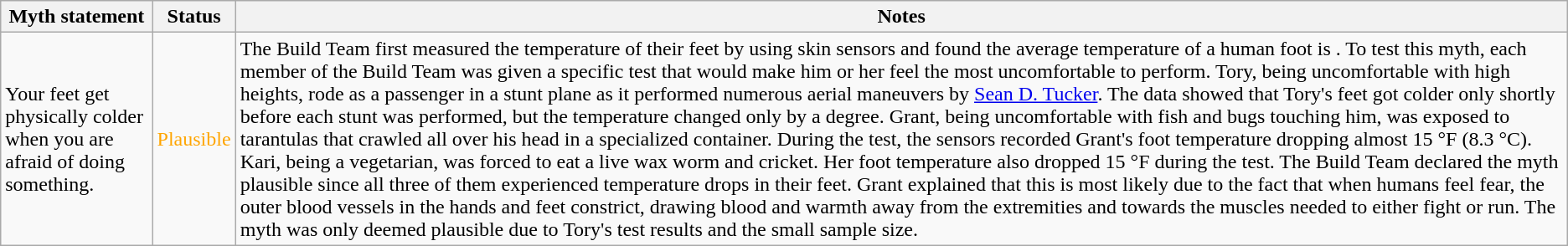<table class="wikitable plainrowheaders">
<tr>
<th>Myth statement</th>
<th>Status</th>
<th>Notes</th>
</tr>
<tr>
<td>Your feet get physically colder when you are afraid of doing something.</td>
<td style="color:orange">Plausible</td>
<td>The Build Team first measured the temperature of their feet by using skin sensors and found the average temperature of a human foot is . To test this myth, each member of the Build Team was given a specific test that would make him or her feel the most uncomfortable to perform. Tory, being uncomfortable with high heights, rode as a passenger in a stunt plane as it performed numerous aerial maneuvers by <a href='#'>Sean D. Tucker</a>. The data showed that Tory's feet got colder only shortly before each stunt was performed, but the temperature changed only by a degree. Grant, being uncomfortable with fish and bugs touching him, was exposed to tarantulas that crawled all over his head in a specialized container. During the test, the sensors recorded Grant's foot temperature dropping almost 15 °F (8.3 °C). Kari, being a vegetarian, was forced to eat a live wax worm and cricket. Her foot temperature also dropped 15 °F during the test. The Build Team declared the myth plausible since all three of them experienced temperature drops in their feet. Grant explained that this is most likely due to the fact that when humans feel fear, the outer blood vessels in the hands and feet constrict, drawing blood and warmth away from the extremities and towards the muscles needed to either fight or run. The myth was only deemed plausible due to Tory's test results and the small sample size.</td>
</tr>
</table>
